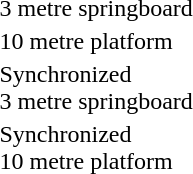<table>
<tr>
<td>3 metre springboard <br></td>
<td><strong></strong></td>
<td></td>
<td></td>
</tr>
<tr>
<td>10 metre platform <br></td>
<td><strong></strong></td>
<td></td>
<td></td>
</tr>
<tr>
<td>Synchronized<br>3 metre springboard <br></td>
<td><strong><br></strong></td>
<td><br></td>
<td><br></td>
</tr>
<tr>
<td>Synchronized<br>10 metre platform <br></td>
<td><strong><br></strong></td>
<td><br></td>
<td><br></td>
</tr>
</table>
